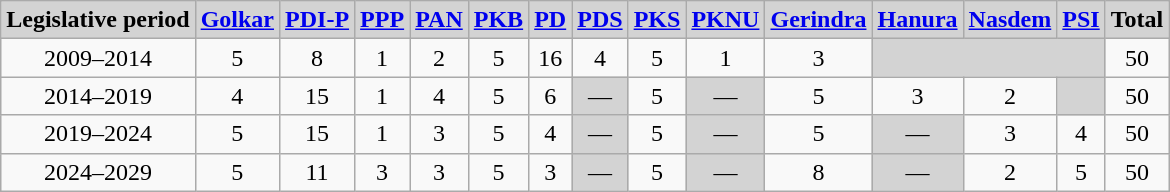<table class="wikitable" style="text-align:center">
<tr bgcolor=#D3D3D3>
<td><strong>Legislative period</strong></td>
<td><strong><a href='#'>Golkar</a></strong></td>
<td><strong><a href='#'>PDI-P</a></strong></td>
<td><strong><a href='#'>PPP</a></strong></td>
<td><strong><a href='#'>PAN</a></strong></td>
<td><strong><a href='#'>PKB</a></strong></td>
<td><strong><a href='#'>PD</a></strong></td>
<td><strong><a href='#'>PDS</a></strong></td>
<td><strong><a href='#'>PKS</a></strong></td>
<td><strong><a href='#'>PKNU</a></strong></td>
<td><strong><a href='#'>Gerindra</a></strong></td>
<td><strong><a href='#'>Hanura</a></strong></td>
<td><strong><a href='#'>Nasdem</a></strong></td>
<td><strong><a href='#'>PSI</a></strong></td>
<td><strong>Total</strong></td>
</tr>
<tr>
<td>2009–2014</td>
<td>5</td>
<td>8</td>
<td>1</td>
<td>2</td>
<td>5</td>
<td>16</td>
<td>4</td>
<td>5</td>
<td>1</td>
<td>3</td>
<td colspan=3 bgcolor=#D3D3D3></td>
<td>50</td>
</tr>
<tr>
<td>2014–2019</td>
<td>4</td>
<td>15</td>
<td>1</td>
<td>4</td>
<td>5</td>
<td>6</td>
<td bgcolor=#D3D3D3>—</td>
<td>5</td>
<td bgcolor=#D3D3D3>—</td>
<td>5</td>
<td>3</td>
<td>2</td>
<td bgcolor=#D3D3D3></td>
<td>50</td>
</tr>
<tr>
<td>2019–2024</td>
<td>5</td>
<td>15</td>
<td>1</td>
<td>3</td>
<td>5</td>
<td>4</td>
<td bgcolor=#D3D3D3>—</td>
<td>5</td>
<td bgcolor=#D3D3D3>—</td>
<td>5</td>
<td bgcolor=#D3D3D3>—</td>
<td>3</td>
<td>4</td>
<td>50</td>
</tr>
<tr>
<td>2024–2029</td>
<td>5</td>
<td>11</td>
<td>3</td>
<td>3</td>
<td>5</td>
<td>3</td>
<td bgcolor=#D3D3D3>—</td>
<td>5</td>
<td bgcolor=#D3D3D3>—</td>
<td>8</td>
<td bgcolor=#D3D3D3>—</td>
<td>2</td>
<td>5</td>
<td>50</td>
</tr>
</table>
